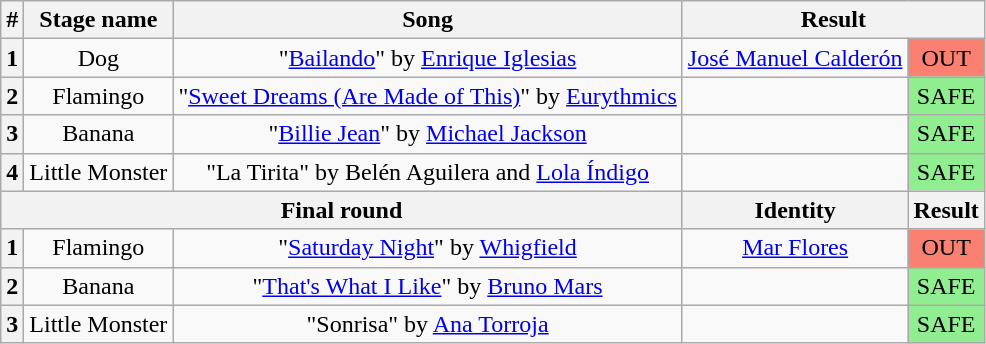<table class="wikitable plainrowheaders" style="text-align:center">
<tr>
<th>#</th>
<th>Stage name</th>
<th>Song</th>
<th colspan="2">Result</th>
</tr>
<tr>
<th>1</th>
<td>Dog</td>
<td>"<a href='#'>Bailando</a>" by <a href='#'>Enrique Iglesias</a></td>
<td><a href='#'>José Manuel Calderón</a></td>
<td bgcolor="salmon">OUT</td>
</tr>
<tr>
<th>2</th>
<td>Flamingo</td>
<td>"<a href='#'>Sweet Dreams (Are Made of This)</a>" by <a href='#'>Eurythmics</a></td>
<td></td>
<td bgcolor="lightgreen">SAFE</td>
</tr>
<tr>
<th>3</th>
<td>Banana</td>
<td>"<a href='#'>Billie Jean</a>" by <a href='#'>Michael Jackson</a></td>
<td></td>
<td bgcolor="lightgreen">SAFE</td>
</tr>
<tr>
<th>4</th>
<td>Little Monster</td>
<td>"La Tirita" by Belén Aguilera and <a href='#'>Lola Índigo</a></td>
<td></td>
<td bgcolor="lightgreen">SAFE</td>
</tr>
<tr>
<th colspan="3">Final round</th>
<th>Identity</th>
<th>Result</th>
</tr>
<tr>
<th>1</th>
<td>Flamingo</td>
<td>"<a href='#'>Saturday Night</a>" by <a href='#'>Whigfield</a></td>
<td><a href='#'>Mar Flores</a></td>
<td bgcolor="salmon">OUT</td>
</tr>
<tr>
<th>2</th>
<td>Banana</td>
<td>"<a href='#'>That's What I Like</a>" by <a href='#'>Bruno Mars</a></td>
<td></td>
<td bgcolor="lightgreen">SAFE</td>
</tr>
<tr>
<th>3</th>
<td>Little Monster</td>
<td>"Sonrisa" by <a href='#'>Ana Torroja</a></td>
<td></td>
<td bgcolor="lightgreen">SAFE</td>
</tr>
</table>
